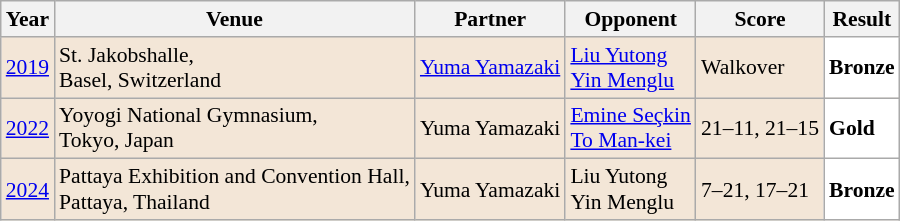<table class="sortable wikitable" style="font-size: 90%;">
<tr>
<th>Year</th>
<th>Venue</th>
<th>Partner</th>
<th>Opponent</th>
<th>Score</th>
<th>Result</th>
</tr>
<tr style="background:#F3E6D7">
<td align="center"><a href='#'>2019</a></td>
<td align="left">St. Jakobshalle,<br>Basel, Switzerland</td>
<td align="left"> <a href='#'>Yuma Yamazaki</a></td>
<td align="left"> <a href='#'>Liu Yutong</a><br> <a href='#'>Yin Menglu</a></td>
<td align="left">Walkover</td>
<td style="text-align:left; background:white"> <strong>Bronze</strong></td>
</tr>
<tr style="background:#F3E6D7">
<td align="center"><a href='#'>2022</a></td>
<td align="left">Yoyogi National Gymnasium,<br>Tokyo, Japan</td>
<td align="left"> Yuma Yamazaki</td>
<td align="left"> <a href='#'>Emine Seçkin</a><br>  <a href='#'>To Man-kei</a></td>
<td align="left">21–11, 21–15</td>
<td style="text-align:left; background:white"> <strong>Gold</strong></td>
</tr>
<tr style="background:#F3E6D7">
<td align="center"><a href='#'>2024</a></td>
<td align="left">Pattaya Exhibition and Convention Hall,<br>Pattaya, Thailand</td>
<td align="left"> Yuma Yamazaki</td>
<td align="left"> Liu Yutong<br> Yin Menglu</td>
<td align="left">7–21, 17–21</td>
<td style="text-align:left; background:white"> <strong>Bronze</strong></td>
</tr>
</table>
